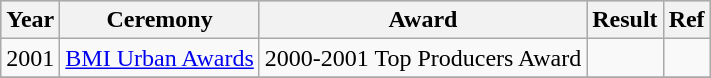<table class="wikitable">
<tr style="background:#ccc; text-align:center;">
<th scope="col">Year</th>
<th scope="col">Ceremony</th>
<th scope="col">Award</th>
<th scope="col">Result</th>
<th>Ref</th>
</tr>
<tr>
<td>2001</td>
<td><a href='#'>BMI Urban Awards</a></td>
<td>2000-2001 Top Producers Award</td>
<td></td>
<td style="text-align:center;"></td>
</tr>
<tr>
</tr>
</table>
